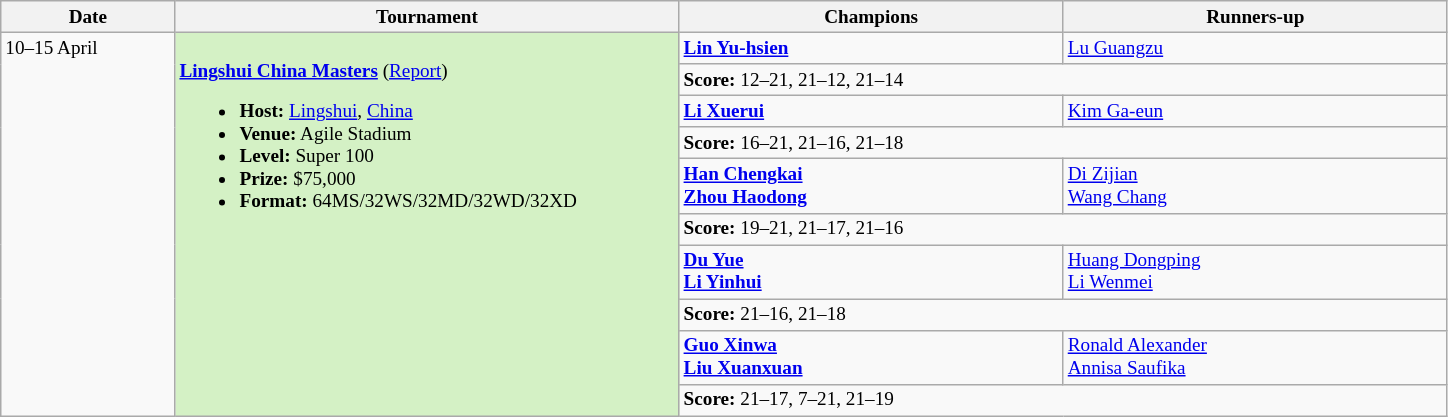<table class=wikitable style=font-size:80%>
<tr>
<th width=110>Date</th>
<th width=330>Tournament</th>
<th width=250>Champions</th>
<th width=250>Runners-up</th>
</tr>
<tr valign=top>
<td rowspan=10>10–15 April</td>
<td style="background:#D4F1C5;" rowspan="10"><br><strong><a href='#'>Lingshui China Masters</a></strong> (<a href='#'>Report</a>)<ul><li><strong>Host:</strong> <a href='#'>Lingshui</a>, <a href='#'>China</a></li><li><strong>Venue:</strong> Agile Stadium</li><li><strong>Level:</strong> Super 100</li><li><strong>Prize:</strong> $75,000</li><li><strong>Format:</strong> 64MS/32WS/32MD/32WD/32XD</li></ul></td>
<td><strong> <a href='#'>Lin Yu-hsien</a></strong></td>
<td> <a href='#'>Lu Guangzu</a></td>
</tr>
<tr>
<td colspan=2><strong>Score:</strong> 12–21, 21–12, 21–14</td>
</tr>
<tr valign=top>
<td><strong> <a href='#'>Li Xuerui</a></strong></td>
<td> <a href='#'>Kim Ga-eun</a></td>
</tr>
<tr>
<td colspan=2><strong>Score:</strong> 16–21, 21–16, 21–18</td>
</tr>
<tr valign=top>
<td><strong> <a href='#'>Han Chengkai</a><br> <a href='#'>Zhou Haodong</a></strong></td>
<td> <a href='#'>Di Zijian</a><br> <a href='#'>Wang Chang</a></td>
</tr>
<tr>
<td colspan=2><strong>Score:</strong> 19–21, 21–17, 21–16</td>
</tr>
<tr valign=top>
<td><strong> <a href='#'>Du Yue</a><br> <a href='#'>Li Yinhui</a></strong></td>
<td> <a href='#'>Huang Dongping</a><br> <a href='#'>Li Wenmei</a></td>
</tr>
<tr>
<td colspan=2><strong>Score:</strong> 21–16, 21–18</td>
</tr>
<tr valign=top>
<td><strong> <a href='#'>Guo Xinwa</a><br> <a href='#'>Liu Xuanxuan</a></strong></td>
<td> <a href='#'>Ronald Alexander</a><br> <a href='#'>Annisa Saufika</a></td>
</tr>
<tr>
<td colspan=2><strong>Score:</strong> 21–17, 7–21, 21–19</td>
</tr>
</table>
